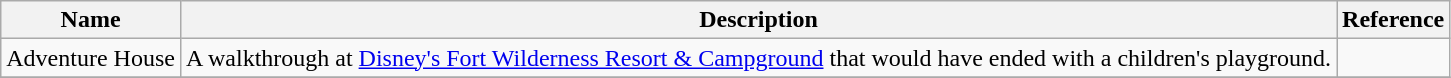<table class="wikitable">
<tr>
<th>Name</th>
<th>Description</th>
<th>Reference</th>
</tr>
<tr>
<td>Adventure House</td>
<td>A walkthrough at <a href='#'>Disney's Fort Wilderness Resort & Campground</a> that would have ended with a children's playground.</td>
<td></td>
</tr>
<tr>
</tr>
</table>
